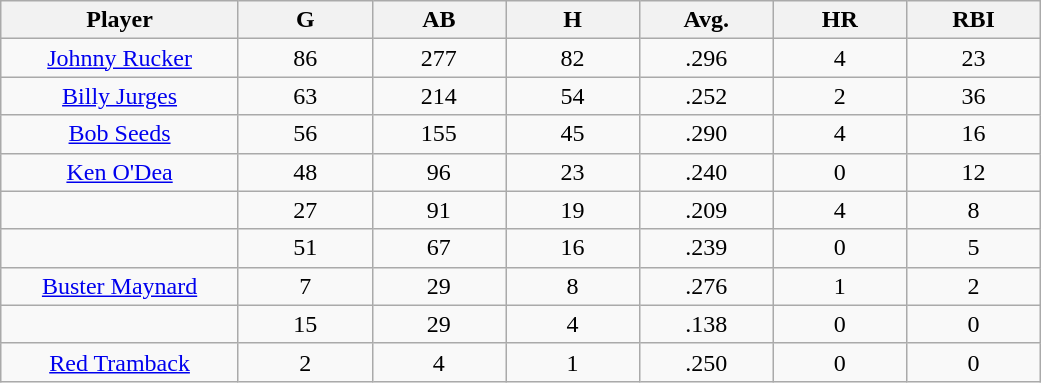<table class="wikitable sortable">
<tr>
<th bgcolor="#DDDDFF" width="16%">Player</th>
<th bgcolor="#DDDDFF" width="9%">G</th>
<th bgcolor="#DDDDFF" width="9%">AB</th>
<th bgcolor="#DDDDFF" width="9%">H</th>
<th bgcolor="#DDDDFF" width="9%">Avg.</th>
<th bgcolor="#DDDDFF" width="9%">HR</th>
<th bgcolor="#DDDDFF" width="9%">RBI</th>
</tr>
<tr align="center">
<td><a href='#'>Johnny Rucker</a></td>
<td>86</td>
<td>277</td>
<td>82</td>
<td>.296</td>
<td>4</td>
<td>23</td>
</tr>
<tr align=center>
<td><a href='#'>Billy Jurges</a></td>
<td>63</td>
<td>214</td>
<td>54</td>
<td>.252</td>
<td>2</td>
<td>36</td>
</tr>
<tr align=center>
<td><a href='#'>Bob Seeds</a></td>
<td>56</td>
<td>155</td>
<td>45</td>
<td>.290</td>
<td>4</td>
<td>16</td>
</tr>
<tr align=center>
<td><a href='#'>Ken O'Dea</a></td>
<td>48</td>
<td>96</td>
<td>23</td>
<td>.240</td>
<td>0</td>
<td>12</td>
</tr>
<tr align=center>
<td></td>
<td>27</td>
<td>91</td>
<td>19</td>
<td>.209</td>
<td>4</td>
<td>8</td>
</tr>
<tr align="center">
<td></td>
<td>51</td>
<td>67</td>
<td>16</td>
<td>.239</td>
<td>0</td>
<td>5</td>
</tr>
<tr align="center">
<td><a href='#'>Buster Maynard</a></td>
<td>7</td>
<td>29</td>
<td>8</td>
<td>.276</td>
<td>1</td>
<td>2</td>
</tr>
<tr align=center>
<td></td>
<td>15</td>
<td>29</td>
<td>4</td>
<td>.138</td>
<td>0</td>
<td>0</td>
</tr>
<tr align="center">
<td><a href='#'>Red Tramback</a></td>
<td>2</td>
<td>4</td>
<td>1</td>
<td>.250</td>
<td>0</td>
<td>0</td>
</tr>
</table>
